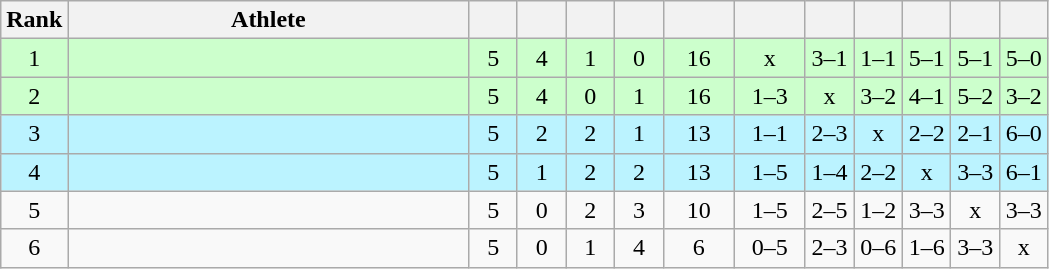<table class="wikitable" style="text-align: center;">
<tr>
<th width=25>Rank</th>
<th width=260>Athlete</th>
<th width=25></th>
<th width=25></th>
<th width=25></th>
<th width=25></th>
<th width=40></th>
<th width=40></th>
<th width=25></th>
<th width=25></th>
<th width=25></th>
<th width=25></th>
<th width=25></th>
</tr>
<tr bgcolor=ccffcc>
<td>1</td>
<td align=left></td>
<td>5</td>
<td>4</td>
<td>1</td>
<td>0</td>
<td>16</td>
<td>x</td>
<td>3–1</td>
<td>1–1</td>
<td>5–1</td>
<td>5–1</td>
<td>5–0</td>
</tr>
<tr bgcolor=ccffcc>
<td>2</td>
<td align=left></td>
<td>5</td>
<td>4</td>
<td>0</td>
<td>1</td>
<td>16</td>
<td>1–3</td>
<td>x</td>
<td>3–2</td>
<td>4–1</td>
<td>5–2</td>
<td>3–2</td>
</tr>
<tr bgcolor=bbf3ff>
<td>3</td>
<td align=left></td>
<td>5</td>
<td>2</td>
<td>2</td>
<td>1</td>
<td>13</td>
<td>1–1</td>
<td>2–3</td>
<td>x</td>
<td>2–2</td>
<td>2–1</td>
<td>6–0</td>
</tr>
<tr bgcolor=bbf3ff>
<td>4</td>
<td align=left></td>
<td>5</td>
<td>1</td>
<td>2</td>
<td>2</td>
<td>13</td>
<td>1–5</td>
<td>1–4</td>
<td>2–2</td>
<td>x</td>
<td>3–3</td>
<td>6–1</td>
</tr>
<tr>
<td>5</td>
<td align=left></td>
<td>5</td>
<td>0</td>
<td>2</td>
<td>3</td>
<td>10</td>
<td>1–5</td>
<td>2–5</td>
<td>1–2</td>
<td>3–3</td>
<td>x</td>
<td>3–3</td>
</tr>
<tr>
<td>6</td>
<td align=left></td>
<td>5</td>
<td>0</td>
<td>1</td>
<td>4</td>
<td>6</td>
<td>0–5</td>
<td>2–3</td>
<td>0–6</td>
<td>1–6</td>
<td>3–3</td>
<td>x</td>
</tr>
</table>
